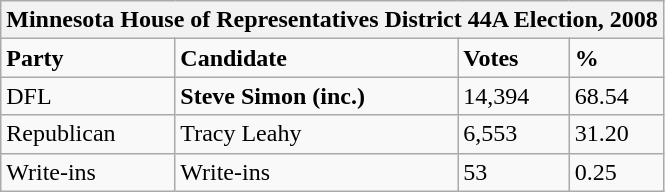<table class="wikitable">
<tr>
<th colspan="4">Minnesota House of Representatives District 44A Election, 2008</th>
</tr>
<tr>
<td><strong>Party</strong></td>
<td><strong>Candidate</strong></td>
<td><strong>Votes</strong></td>
<td><strong>%</strong></td>
</tr>
<tr>
<td>DFL</td>
<td><strong>Steve Simon (inc.)</strong></td>
<td>14,394</td>
<td>68.54</td>
</tr>
<tr>
<td>Republican</td>
<td>Tracy Leahy</td>
<td>6,553</td>
<td>31.20</td>
</tr>
<tr>
<td>Write-ins</td>
<td>Write-ins</td>
<td>53</td>
<td>0.25</td>
</tr>
</table>
